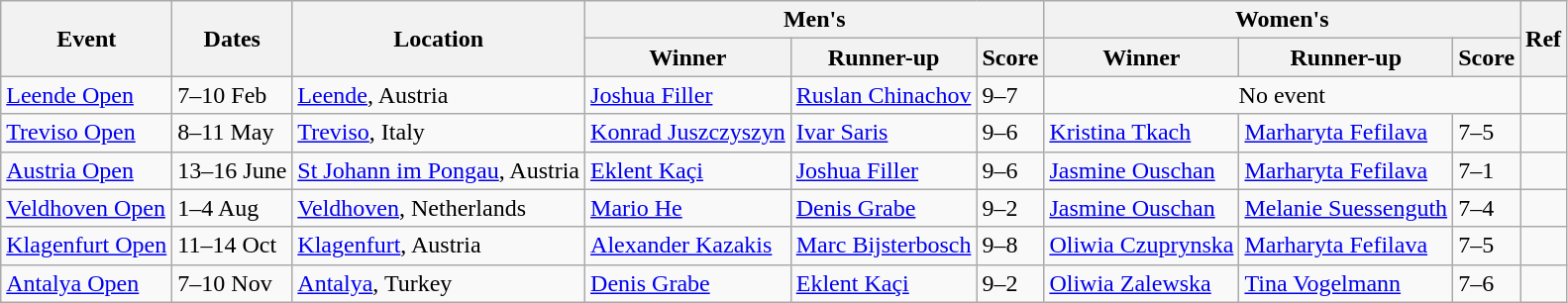<table class="wikitable sortable">
<tr>
<th rowspan="2" style="text-align:center;">Event</th>
<th rowspan="2" style="text-align:center;">Dates</th>
<th rowspan="2" style="text-align:center;">Location</th>
<th colspan="3" style="text-align:center;">Men's</th>
<th colspan="3" style="text-align:center;">Women's</th>
<th rowspan="2" style="text-align:center;">Ref</th>
</tr>
<tr>
<th>Winner</th>
<th>Runner-up</th>
<th>Score</th>
<th>Winner</th>
<th>Runner-up</th>
<th>Score</th>
</tr>
<tr>
<td><a href='#'>Leende Open</a></td>
<td>7–10 Feb</td>
<td><a href='#'>Leende</a>, Austria</td>
<td><a href='#'>Joshua Filler</a></td>
<td><a href='#'>Ruslan Chinachov</a></td>
<td>9–7</td>
<td colspan="3" style="text-align:center;">No event</td>
<td></td>
</tr>
<tr>
<td><a href='#'>Treviso Open</a></td>
<td>8–11 May</td>
<td><a href='#'>Treviso</a>, Italy</td>
<td><a href='#'>Konrad Juszczyszyn</a></td>
<td><a href='#'>Ivar Saris</a></td>
<td>9–6</td>
<td><a href='#'>Kristina Tkach</a></td>
<td><a href='#'>Marharyta Fefilava</a></td>
<td>7–5</td>
<td></td>
</tr>
<tr>
<td><a href='#'>Austria Open</a></td>
<td>13–16 June</td>
<td><a href='#'>St Johann im Pongau</a>, Austria</td>
<td><a href='#'>Eklent Kaçi</a></td>
<td><a href='#'>Joshua Filler</a></td>
<td>9–6</td>
<td><a href='#'>Jasmine Ouschan</a></td>
<td><a href='#'>Marharyta Fefilava</a></td>
<td>7–1</td>
<td></td>
</tr>
<tr>
<td><a href='#'>Veldhoven Open</a></td>
<td>1–4 Aug</td>
<td><a href='#'>Veldhoven</a>, Netherlands</td>
<td><a href='#'>Mario He</a></td>
<td><a href='#'>Denis Grabe</a></td>
<td>9–2</td>
<td><a href='#'>Jasmine Ouschan</a></td>
<td><a href='#'>Melanie Suessenguth</a></td>
<td>7–4</td>
<td></td>
</tr>
<tr>
<td><a href='#'>Klagenfurt Open</a></td>
<td>11–14 Oct</td>
<td><a href='#'>Klagenfurt</a>, Austria</td>
<td><a href='#'>Alexander Kazakis</a></td>
<td><a href='#'>Marc Bijsterbosch</a></td>
<td>9–8</td>
<td><a href='#'>Oliwia Czuprynska</a></td>
<td><a href='#'>Marharyta Fefilava</a></td>
<td>7–5</td>
<td></td>
</tr>
<tr>
<td><a href='#'>Antalya Open</a></td>
<td>7–10 Nov</td>
<td><a href='#'>Antalya</a>, Turkey</td>
<td><a href='#'>Denis Grabe</a></td>
<td><a href='#'>Eklent Kaçi</a></td>
<td>9–2</td>
<td><a href='#'>Oliwia Zalewska</a></td>
<td><a href='#'>Tina Vogelmann</a></td>
<td>7–6</td>
<td></td>
</tr>
</table>
